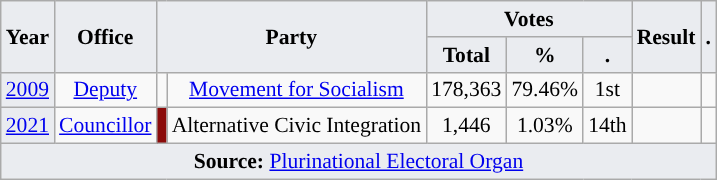<table class="wikitable" style="font-size: 90%; text-align:center;">
<tr>
<th style="background-color:#EAECF0;" rowspan=2>Year</th>
<th style="background-color:#EAECF0;" rowspan=2>Office</th>
<th style="background-color:#EAECF0;" colspan=2 rowspan=2>Party</th>
<th style="background-color:#EAECF0;" colspan=3>Votes</th>
<th style="background-color:#EAECF0;" rowspan=2>Result</th>
<th style="background-color:#EAECF0;" rowspan=2>.</th>
</tr>
<tr>
<th style="background-color:#EAECF0;">Total</th>
<th style="background-color:#EAECF0;">%</th>
<th style="background-color:#EAECF0;">.</th>
</tr>
<tr>
<td style="background-color:#EAECF0;"><a href='#'>2009</a></td>
<td><a href='#'>Deputy</a></td>
<td style="background-color:"></td>
<td><a href='#'>Movement for Socialism</a></td>
<td>178,363</td>
<td>79.46%</td>
<td>1st</td>
<td></td>
<td></td>
</tr>
<tr>
<td style="background-color:#EAECF0;"><a href='#'>2021</a></td>
<td><a href='#'>Councillor</a></td>
<td style="background-color:#8B0B0A;"></td>
<td>Alternative Civic Integration</td>
<td>1,446</td>
<td>1.03%</td>
<td>14th</td>
<td></td>
<td></td>
</tr>
<tr>
<td style="background-color:#EAECF0;" colspan=9><strong>Source:</strong> <a href='#'>Plurinational Electoral Organ</a>  </td>
</tr>
</table>
